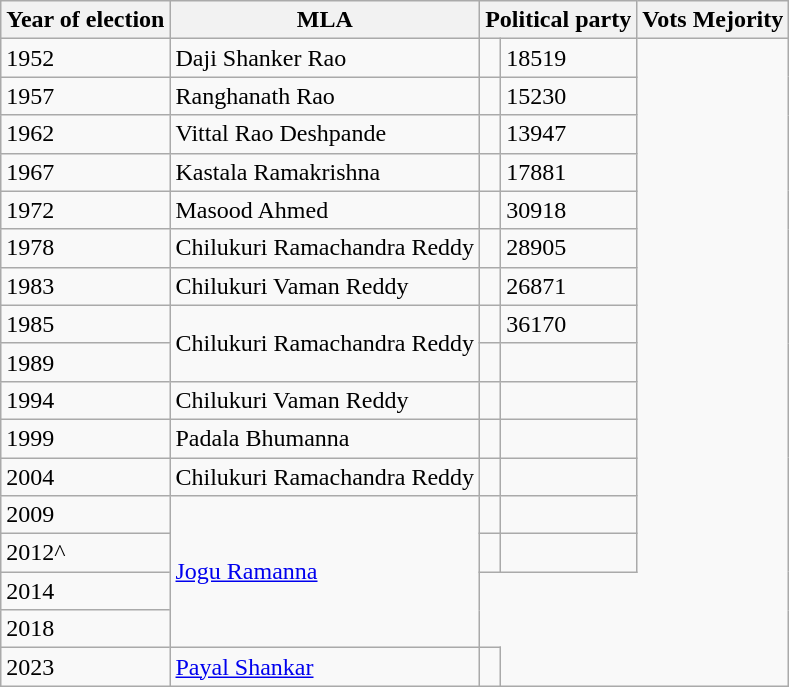<table class="wikitable sortable">
<tr>
<th>Year of election</th>
<th>MLA</th>
<th colspan="2">Political party</th>
<th>Vots Mejority</th>
</tr>
<tr>
<td>1952</td>
<td>Daji Shanker Rao</td>
<td></td>
<td>18519</td>
</tr>
<tr>
<td>1957</td>
<td>Ranghanath Rao</td>
<td></td>
<td>15230</td>
</tr>
<tr>
<td>1962</td>
<td>Vittal Rao Deshpande</td>
<td></td>
<td>13947</td>
</tr>
<tr>
<td>1967</td>
<td>Kastala Ramakrishna</td>
<td></td>
<td>17881</td>
</tr>
<tr>
<td>1972</td>
<td>Masood Ahmed</td>
<td></td>
<td>30918</td>
</tr>
<tr>
<td>1978</td>
<td>Chilukuri Ramachandra Reddy</td>
<td></td>
<td>28905</td>
</tr>
<tr>
<td>1983</td>
<td>Chilukuri Vaman Reddy</td>
<td></td>
<td>26871</td>
</tr>
<tr>
<td>1985</td>
<td rowspan="2">Chilukuri Ramachandra Reddy</td>
<td></td>
<td>36170</td>
</tr>
<tr>
<td>1989</td>
<td></td>
<td></td>
</tr>
<tr>
<td>1994</td>
<td>Chilukuri Vaman Reddy</td>
<td></td>
<td></td>
</tr>
<tr>
<td>1999</td>
<td>Padala Bhumanna</td>
<td></td>
<td></td>
</tr>
<tr>
<td>2004</td>
<td>Chilukuri Ramachandra Reddy</td>
<td></td>
<td></td>
</tr>
<tr>
<td>2009</td>
<td rowspan="4"><a href='#'>Jogu Ramanna</a></td>
<td></td>
<td></td>
</tr>
<tr>
<td>2012^</td>
<td></td>
<td></td>
</tr>
<tr>
<td>2014</td>
</tr>
<tr>
<td>2018</td>
</tr>
<tr>
<td>2023</td>
<td><a href='#'>Payal Shankar</a></td>
<td></td>
</tr>
</table>
